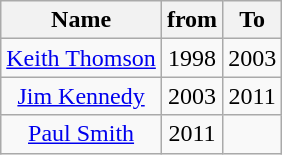<table class="wikitable" style="text-align:center;">
<tr>
<th>Name</th>
<th>from</th>
<th>To</th>
</tr>
<tr>
<td><a href='#'>Keith Thomson</a></td>
<td>1998</td>
<td>2003</td>
</tr>
<tr>
<td><a href='#'>Jim Kennedy</a></td>
<td>2003</td>
<td>2011</td>
</tr>
<tr>
<td><a href='#'>Paul Smith</a></td>
<td>2011</td>
<td></td>
</tr>
</table>
